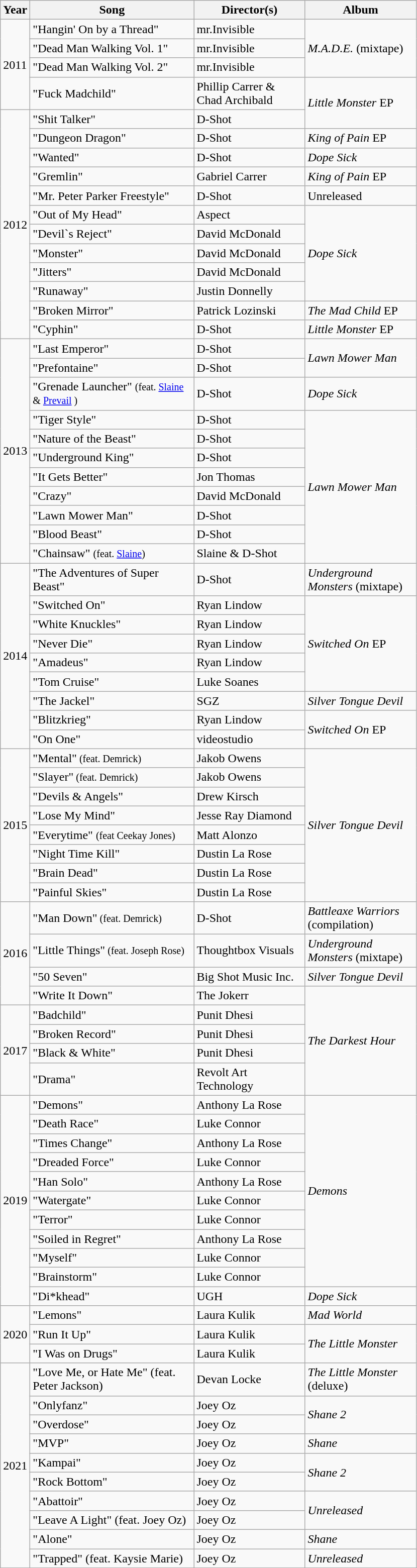<table class="wikitable">
<tr>
<th>Year</th>
<th style="width:250px; width:210px;">Song</th>
<th style="width:140px;">Director(s)</th>
<th style="width:140px;">Album</th>
</tr>
<tr>
<td rowspan="4">2011</td>
<td>"Hangin' On by a Thread"</td>
<td>mr.Invisible</td>
<td rowspan="3"><em>M.A.D.E.</em> (mixtape)</td>
</tr>
<tr>
<td>"Dead Man Walking Vol. 1"</td>
<td>mr.Invisible</td>
</tr>
<tr>
<td>"Dead Man Walking Vol. 2"</td>
<td>mr.Invisible</td>
</tr>
<tr>
<td>"Fuck Madchild"</td>
<td>Phillip Carrer & Chad Archibald</td>
<td rowspan="2"><em>Little Monster</em> EP</td>
</tr>
<tr>
<td rowspan="12">2012</td>
<td>"Shit Talker"</td>
<td>D-Shot</td>
</tr>
<tr>
<td>"Dungeon Dragon"</td>
<td>D-Shot</td>
<td rowspan="1"><em>King of Pain</em> EP</td>
</tr>
<tr>
<td>"Wanted"</td>
<td>D-Shot</td>
<td rowspan="1"><em>Dope Sick</em></td>
</tr>
<tr>
<td>"Gremlin"</td>
<td>Gabriel Carrer</td>
<td rowspan="1"><em>King of Pain</em> EP</td>
</tr>
<tr>
<td>"Mr. Peter Parker Freestyle"</td>
<td>D-Shot</td>
<td rowspan="1">Unreleased</td>
</tr>
<tr>
<td>"Out of My Head"</td>
<td>Aspect</td>
<td rowspan="5"><em>Dope Sick</em></td>
</tr>
<tr>
<td>"Devil`s Reject"</td>
<td>David McDonald</td>
</tr>
<tr>
<td>"Monster"</td>
<td>David McDonald</td>
</tr>
<tr>
<td>"Jitters"</td>
<td>David McDonald</td>
</tr>
<tr>
<td>"Runaway"</td>
<td>Justin Donnelly</td>
</tr>
<tr>
<td>"Broken Mirror"</td>
<td>Patrick Lozinski</td>
<td rowspan="1"><em>The Mad Child</em> EP</td>
</tr>
<tr>
<td>"Cyphin"</td>
<td>D-Shot</td>
<td rowspan="1"><em>Little Monster</em> EP</td>
</tr>
<tr>
<td rowspan="11">2013</td>
<td>"Last Emperor"</td>
<td>D-Shot</td>
<td rowspan="2"><em>Lawn Mower Man</em></td>
</tr>
<tr>
<td>"Prefontaine"</td>
<td>D-Shot</td>
</tr>
<tr>
<td>"Grenade Launcher" <small>(feat. <a href='#'>Slaine</a> & <a href='#'>Prevail</a> )</small></td>
<td>D-Shot</td>
<td rowspan="1"><em>Dope Sick</em></td>
</tr>
<tr>
<td>"Tiger Style"</td>
<td>D-Shot</td>
<td rowspan="8"><em>Lawn Mower Man</em></td>
</tr>
<tr>
<td>"Nature of the Beast"</td>
<td>D-Shot</td>
</tr>
<tr>
<td>"Underground King"</td>
<td>D-Shot</td>
</tr>
<tr>
<td>"It Gets Better"</td>
<td>Jon Thomas</td>
</tr>
<tr>
<td>"Crazy"</td>
<td>David McDonald</td>
</tr>
<tr>
<td>"Lawn Mower Man"</td>
<td>D-Shot</td>
</tr>
<tr>
<td>"Blood Beast"</td>
<td>D-Shot</td>
</tr>
<tr>
<td>"Chainsaw" <small>(feat. <a href='#'>Slaine</a>)</small></td>
<td>Slaine & D-Shot</td>
</tr>
<tr>
<td rowspan="9">2014</td>
<td>"The Adventures of Super Beast"</td>
<td>D-Shot</td>
<td rowspan="1"><em>Underground Monsters</em> (mixtape)</td>
</tr>
<tr>
<td>"Switched On"</td>
<td>Ryan Lindow</td>
<td rowspan="5"><em>Switched On</em> EP</td>
</tr>
<tr>
<td>"White Knuckles"</td>
<td>Ryan Lindow</td>
</tr>
<tr>
<td>"Never Die"</td>
<td>Ryan Lindow</td>
</tr>
<tr>
<td>"Amadeus"</td>
<td>Ryan Lindow</td>
</tr>
<tr>
<td>"Tom Cruise"</td>
<td>Luke Soanes</td>
</tr>
<tr>
<td>"The Jackel"</td>
<td>SGZ</td>
<td rowspan="1"><em>Silver Tongue Devil</em></td>
</tr>
<tr>
<td>"Blitzkrieg"</td>
<td>Ryan Lindow</td>
<td rowspan="2"><em>Switched On</em> EP</td>
</tr>
<tr>
<td>"On One"</td>
<td>videostudio</td>
</tr>
<tr>
<td rowspan="8">2015</td>
<td>"Mental"<small> (feat. Demrick)</small></td>
<td>Jakob Owens</td>
<td rowspan="8"><em>Silver Tongue Devil</em></td>
</tr>
<tr>
<td>"Slayer"<small> (feat. Demrick)</small></td>
<td>Jakob Owens</td>
</tr>
<tr>
<td>"Devils & Angels"</td>
<td>Drew Kirsch</td>
</tr>
<tr>
<td>"Lose My Mind"</td>
<td>Jesse Ray Diamond</td>
</tr>
<tr>
<td>"Everytime" <small>(feat Ceekay Jones)</small></td>
<td>Matt Alonzo</td>
</tr>
<tr>
<td>"Night Time Kill"</td>
<td>Dustin La Rose</td>
</tr>
<tr>
<td>"Brain Dead"</td>
<td>Dustin La Rose</td>
</tr>
<tr>
<td>"Painful Skies"</td>
<td>Dustin La Rose</td>
</tr>
<tr>
<td rowspan="4">2016</td>
<td>"Man Down"<small> (feat. Demrick)</small></td>
<td>D-Shot</td>
<td rowspan="1"><em>Battleaxe Warriors</em> (compilation)</td>
</tr>
<tr>
<td>"Little Things"<small> (feat. Joseph Rose)</small></td>
<td>Thoughtbox Visuals</td>
<td rowspan="1"><em>Underground Monsters</em> (mixtape)</td>
</tr>
<tr>
<td>"50 Seven"</td>
<td>Big Shot Music Inc.</td>
<td rowspan="1"><em>Silver Tongue Devil</em></td>
</tr>
<tr>
<td>"Write It Down"</td>
<td>The Jokerr</td>
<td rowspan="5"><em>The Darkest Hour</em></td>
</tr>
<tr>
<td rowspan="4">2017</td>
<td>"Badchild"</td>
<td>Punit Dhesi</td>
</tr>
<tr>
<td>"Broken Record"</td>
<td>Punit Dhesi</td>
</tr>
<tr>
<td>"Black & White"</td>
<td>Punit Dhesi</td>
</tr>
<tr>
<td>"Drama"</td>
<td>Revolt Art Technology</td>
</tr>
<tr>
<td rowspan="11">2019</td>
<td>"Demons"</td>
<td>Anthony La Rose</td>
<td rowspan="10"><em>Demons</em></td>
</tr>
<tr>
<td>"Death Race"</td>
<td>Luke Connor</td>
</tr>
<tr>
<td>"Times Change"</td>
<td>Anthony La Rose</td>
</tr>
<tr>
<td>"Dreaded Force"</td>
<td>Luke Connor</td>
</tr>
<tr>
<td>"Han Solo"</td>
<td>Anthony La Rose</td>
</tr>
<tr>
<td>"Watergate"</td>
<td>Luke Connor</td>
</tr>
<tr>
<td>"Terror"</td>
<td>Luke Connor</td>
</tr>
<tr>
<td>"Soiled in Regret"</td>
<td>Anthony La Rose</td>
</tr>
<tr>
<td>"Myself"</td>
<td>Luke Connor</td>
</tr>
<tr>
<td>"Brainstorm"</td>
<td>Luke Connor</td>
</tr>
<tr>
<td>"Di*khead"</td>
<td>UGH</td>
<td rowspan="1"><em>Dope Sick</em></td>
</tr>
<tr>
<td rowspan="3">2020</td>
<td>"Lemons"</td>
<td>Laura Kulik</td>
<td><em>Mad World</em></td>
</tr>
<tr>
<td>"Run It Up"</td>
<td>Laura Kulik</td>
<td rowspan="2"><em>The Little Monster</em></td>
</tr>
<tr>
<td>"I Was on Drugs"</td>
<td>Laura Kulik</td>
</tr>
<tr>
<td rowspan="10">2021</td>
<td>"Love Me, or Hate Me" (feat. Peter Jackson)</td>
<td>Devan Locke</td>
<td><em>The Little Monster</em> (deluxe)</td>
</tr>
<tr>
<td>"Onlyfanz"</td>
<td>Joey Oz</td>
<td rowspan="2"><em>Shane 2</em></td>
</tr>
<tr>
<td>"Overdose"</td>
<td>Joey Oz</td>
</tr>
<tr>
<td>"MVP"</td>
<td>Joey Oz</td>
<td rowspan="1"><em>Shane</em></td>
</tr>
<tr>
<td>"Kampai"</td>
<td>Joey Oz</td>
<td rowspan="2"><em>Shane 2</em></td>
</tr>
<tr>
<td>"Rock Bottom"</td>
<td>Joey Oz</td>
</tr>
<tr>
<td>"Abattoir"</td>
<td>Joey Oz</td>
<td rowspan="2"><em>Unreleased</em></td>
</tr>
<tr>
<td>"Leave A Light" (feat. Joey Oz)</td>
<td>Joey Oz</td>
</tr>
<tr>
<td>"Alone"</td>
<td>Joey Oz</td>
<td rowspan="1"><em>Shane</em></td>
</tr>
<tr>
<td>"Trapped" (feat. Kaysie Marie)</td>
<td>Joey Oz</td>
<td rowspan="1"><em>Unreleased</em></td>
</tr>
</table>
